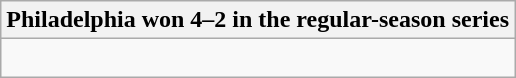<table class="wikitable collapsible collapsed">
<tr>
<th>Philadelphia won 4–2 in the regular-season series</th>
</tr>
<tr>
<td><br>




</td>
</tr>
</table>
